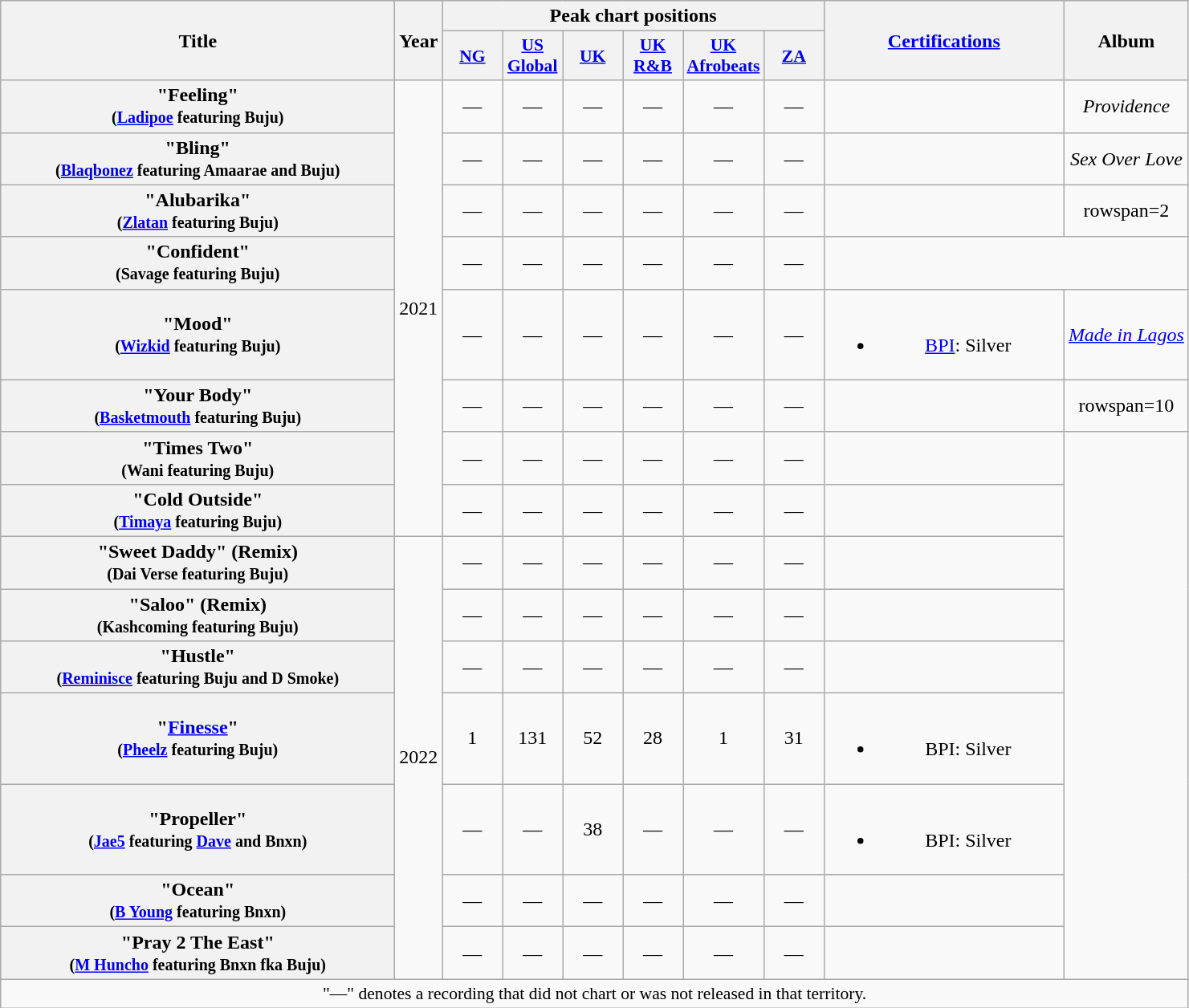<table class="wikitable plainrowheaders" style="text-align:center;">
<tr>
<th scope="col" rowspan="2" style="width:20em;">Title</th>
<th scope="col" rowspan="2">Year</th>
<th scope="col" colspan="6">Peak chart positions</th>
<th scope="col" rowspan="2" style="width:12em;"><a href='#'>Certifications</a></th>
<th scope="col" rowspan="2">Album</th>
</tr>
<tr>
<th scope="col" style="width:3em;font-size:90%;"><a href='#'>NG</a><br></th>
<th scope="col" style="width:3em;font-size:90%;"><a href='#'>US<br>Global</a><br></th>
<th scope="col" style="width:3em;font-size:90%;"><a href='#'>UK</a><br></th>
<th scope="col" style="width:3em;font-size:90%;"><a href='#'>UK<br>R&B</a><br></th>
<th scope="col" style="width:3em;font-size:90%;"><a href='#'>UK<br>Afrobeats</a><br></th>
<th scope="col" style="width:3em;font-size:90%;"><a href='#'>ZA</a><br></th>
</tr>
<tr>
<th scope="row">"Feeling"<br><small>(<a href='#'>Ladipoe</a> featuring Buju)</small></th>
<td rowspan=8>2021</td>
<td>—</td>
<td>—</td>
<td>—</td>
<td>—</td>
<td>—</td>
<td>—</td>
<td></td>
<td><em>Providence</em></td>
</tr>
<tr>
<th scope="row">"Bling"<br><small>(<a href='#'>Blaqbonez</a> featuring Amaarae and Buju)</small></th>
<td>—</td>
<td>—</td>
<td>—</td>
<td>—</td>
<td>—</td>
<td>—</td>
<td></td>
<td><em>Sex Over Love</em></td>
</tr>
<tr>
<th scope="row">"Alubarika"<br><small>(<a href='#'>Zlatan</a> featuring Buju)</small></th>
<td>—</td>
<td>—</td>
<td>—</td>
<td>—</td>
<td>—</td>
<td>—</td>
<td></td>
<td>rowspan=2 </td>
</tr>
<tr>
<th scope="row">"Confident"<br><small>(Savage featuring Buju)</small></th>
<td>—</td>
<td>—</td>
<td>—</td>
<td>—</td>
<td>—</td>
<td>—</td>
</tr>
<tr>
<th scope="row">"Mood"<br><small>(<a href='#'>Wizkid</a> featuring Buju)</small></th>
<td>—</td>
<td>—</td>
<td>—</td>
<td>—</td>
<td>—</td>
<td>—</td>
<td><br><ul><li><a href='#'>BPI</a>: Silver</li></ul></td>
<td><em><a href='#'>Made in Lagos</a></em></td>
</tr>
<tr>
<th scope="row">"Your Body"<br><small>(<a href='#'>Basketmouth</a> featuring Buju)</small></th>
<td>—</td>
<td>—</td>
<td>—</td>
<td>—</td>
<td>—</td>
<td>—</td>
<td></td>
<td>rowspan=10 </td>
</tr>
<tr>
<th scope="row">"Times Two"<br><small>(Wani featuring Buju)</small></th>
<td>—</td>
<td>—</td>
<td>—</td>
<td>—</td>
<td>—</td>
<td>—</td>
<td></td>
</tr>
<tr>
<th scope="row">"Cold Outside"<br><small>(<a href='#'>Timaya</a> featuring Buju)</small></th>
<td>—</td>
<td>—</td>
<td>—</td>
<td>—</td>
<td>—</td>
<td>—</td>
<td></td>
</tr>
<tr>
<th scope="row">"Sweet Daddy" (Remix)<br><small>(Dai Verse featuring Buju)</small></th>
<td rowspan="7">2022</td>
<td>—</td>
<td>—</td>
<td>—</td>
<td>—</td>
<td>—</td>
<td>—</td>
<td></td>
</tr>
<tr>
<th scope="row">"Saloo" (Remix)<br><small>(Kashcoming featuring Buju)</small></th>
<td>—</td>
<td>—</td>
<td>—</td>
<td>—</td>
<td>—</td>
<td>—</td>
<td></td>
</tr>
<tr>
<th scope="row">"Hustle"<br><small>(<a href='#'>Reminisce</a> featuring Buju and D Smoke)</small></th>
<td>—</td>
<td>—</td>
<td>—</td>
<td>—</td>
<td>—</td>
<td>—</td>
<td></td>
</tr>
<tr>
<th scope="row">"<a href='#'>Finesse</a>"<br><small>(<a href='#'>Pheelz</a> featuring Buju)</small></th>
<td>1</td>
<td>131</td>
<td>52</td>
<td>28</td>
<td>1</td>
<td>31</td>
<td><br><ul><li>BPI: Silver</li></ul></td>
</tr>
<tr>
<th scope="row">"Propeller"<br><small>(<a href='#'>Jae5</a> featuring <a href='#'>Dave</a> and Bnxn)</small></th>
<td>—</td>
<td>—</td>
<td>38</td>
<td>—</td>
<td>—</td>
<td>—</td>
<td><br><ul><li>BPI: Silver</li></ul></td>
</tr>
<tr>
<th scope="row">"Ocean"<br><small>(<a href='#'>B Young</a> featuring Bnxn)</small></th>
<td>—</td>
<td>—</td>
<td>—</td>
<td>—</td>
<td>—</td>
<td>—</td>
<td></td>
</tr>
<tr>
<th scope="row">"Pray 2 The East"<br><small>(<a href='#'>M Huncho</a> featuring Bnxn fka Buju)</small></th>
<td>—</td>
<td>—</td>
<td>—</td>
<td>—</td>
<td>—</td>
<td>—</td>
<td></td>
</tr>
<tr>
<td colspan="10" style="font-size:90%">"—" denotes a recording that did not chart or was not released in that territory.</td>
</tr>
</table>
